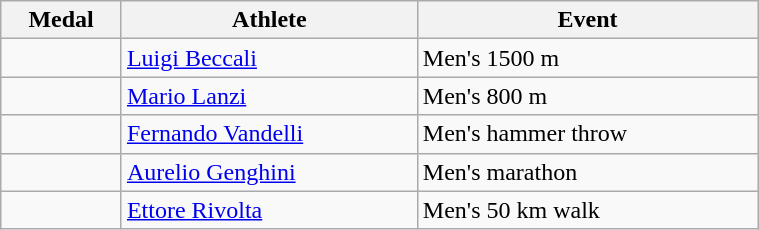<table class="wikitable" style="width:40%; font-size:100%; text-align:left;">
<tr>
<th>Medal</th>
<th>Athlete</th>
<th>Event</th>
</tr>
<tr>
<td align=center></td>
<td><a href='#'>Luigi Beccali</a></td>
<td>Men's 1500 m</td>
</tr>
<tr>
<td align=center></td>
<td><a href='#'>Mario Lanzi</a></td>
<td>Men's 800 m</td>
</tr>
<tr>
<td align=center></td>
<td><a href='#'>Fernando Vandelli</a></td>
<td>Men's hammer throw</td>
</tr>
<tr>
<td align=center></td>
<td><a href='#'>Aurelio Genghini</a></td>
<td>Men's marathon</td>
</tr>
<tr>
<td align=center></td>
<td><a href='#'>Ettore Rivolta</a></td>
<td>Men's 50 km walk</td>
</tr>
</table>
